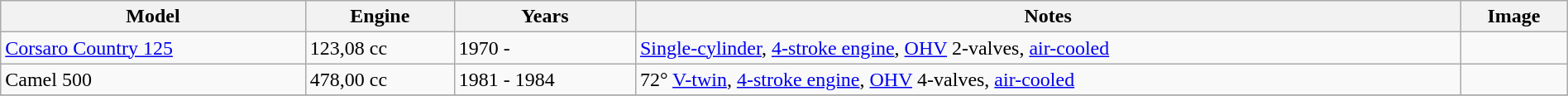<table class="wikitable sortable" style="width:100%">
<tr>
<th>Model</th>
<th>Engine</th>
<th>Years</th>
<th>Notes</th>
<th>Image</th>
</tr>
<tr>
<td><a href='#'>Corsaro Country 125</a></td>
<td>123,08 cc</td>
<td>1970 -</td>
<td><a href='#'>Single-cylinder</a>, <a href='#'>4-stroke engine</a>, <a href='#'>OHV</a> 2-valves, <a href='#'>air-cooled</a></td>
<td></td>
</tr>
<tr>
<td>Camel 500</td>
<td>478,00 cc</td>
<td>1981 - 1984</td>
<td>72° <a href='#'>V-twin</a>, <a href='#'>4-stroke engine</a>, <a href='#'>OHV</a> 4-valves, <a href='#'>air-cooled</a></td>
<td></td>
</tr>
<tr>
</tr>
</table>
